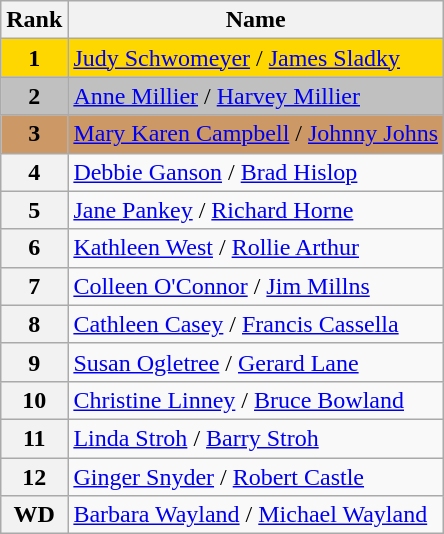<table class="wikitable">
<tr>
<th>Rank</th>
<th>Name</th>
</tr>
<tr bgcolor="gold">
<td align="center"><strong>1</strong></td>
<td><a href='#'>Judy Schwomeyer</a> / <a href='#'>James Sladky</a></td>
</tr>
<tr bgcolor="silver">
<td align="center"><strong>2</strong></td>
<td><a href='#'>Anne Millier</a> / <a href='#'>Harvey Millier</a></td>
</tr>
<tr bgcolor="cc9966">
<td align="center"><strong>3</strong></td>
<td><a href='#'>Mary Karen Campbell</a> / <a href='#'>Johnny Johns</a></td>
</tr>
<tr>
<th>4</th>
<td><a href='#'>Debbie Ganson</a> / <a href='#'>Brad Hislop</a></td>
</tr>
<tr>
<th>5</th>
<td><a href='#'>Jane Pankey</a> / <a href='#'>Richard Horne</a></td>
</tr>
<tr>
<th>6</th>
<td><a href='#'>Kathleen West</a> / <a href='#'>Rollie Arthur</a></td>
</tr>
<tr>
<th>7</th>
<td><a href='#'>Colleen O'Connor</a> / <a href='#'>Jim Millns</a></td>
</tr>
<tr>
<th>8</th>
<td><a href='#'>Cathleen Casey</a> / <a href='#'>Francis Cassella</a></td>
</tr>
<tr>
<th>9</th>
<td><a href='#'>Susan Ogletree</a> / <a href='#'>Gerard Lane</a></td>
</tr>
<tr>
<th>10</th>
<td><a href='#'>Christine Linney</a> / <a href='#'>Bruce Bowland</a></td>
</tr>
<tr>
<th>11</th>
<td><a href='#'>Linda Stroh</a> / <a href='#'>Barry Stroh</a></td>
</tr>
<tr>
<th>12</th>
<td><a href='#'>Ginger Snyder</a> / <a href='#'>Robert Castle</a></td>
</tr>
<tr>
<th>WD</th>
<td><a href='#'>Barbara Wayland</a> / <a href='#'>Michael Wayland</a></td>
</tr>
</table>
